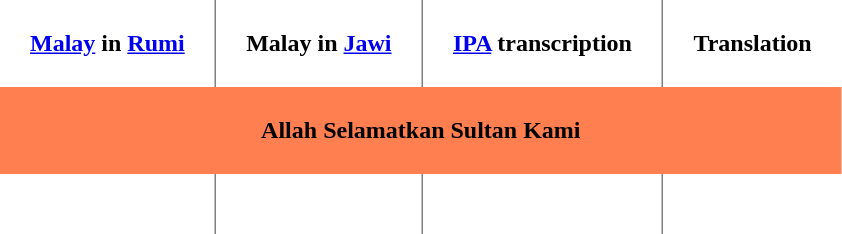<table class="toccolours" cellpadding="20" rules="cols">
<tr>
<th><a href='#'>Malay</a> in <a href='#'>Rumi</a></th>
<th>Malay in <a href='#'>Jawi</a></th>
<th><a href='#'>IPA</a> transcription</th>
<th>Translation</th>
</tr>
<tr>
<th colspan="4" bgcolor="coral">Allah Selamatkan Sultan Kami</th>
</tr>
<tr>
<td></td>
<td style="text-align: right;"></td>
<td></td>
<td></td>
</tr>
</table>
